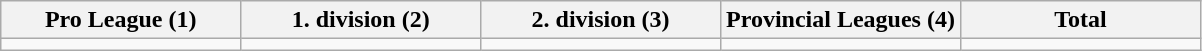<table class="wikitable">
<tr>
<th width="20%">Pro League (1)</th>
<th width="20%">1. division (2)</th>
<th width="20%">2. division (3)</th>
<th width="20%">Provincial Leagues (4)</th>
<th width="20%">Total</th>
</tr>
<tr>
<td></td>
<td></td>
<td></td>
<td></td>
<td></td>
</tr>
</table>
